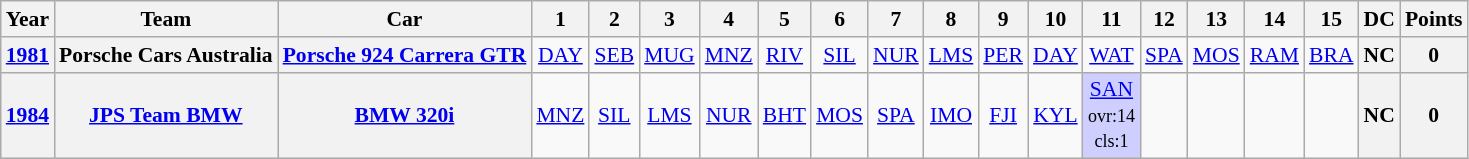<table class="wikitable" style="text-align:center; font-size:90%">
<tr>
<th>Year</th>
<th>Team</th>
<th>Car</th>
<th>1</th>
<th>2</th>
<th>3</th>
<th>4</th>
<th>5</th>
<th>6</th>
<th>7</th>
<th>8</th>
<th>9</th>
<th>10</th>
<th>11</th>
<th>12</th>
<th>13</th>
<th>14</th>
<th>15</th>
<th>DC</th>
<th>Points</th>
</tr>
<tr>
<th><a href='#'>1981</a></th>
<th> Porsche Cars Australia</th>
<th><a href='#'>Porsche 924 Carrera GTR</a></th>
<td><a href='#'>DAY</a></td>
<td><a href='#'>SEB</a></td>
<td><a href='#'>MUG</a></td>
<td><a href='#'>MNZ</a></td>
<td><a href='#'>RIV</a></td>
<td><a href='#'>SIL</a></td>
<td><a href='#'>NUR</a></td>
<td><a href='#'>LMS</a><br></td>
<td><a href='#'>PER</a></td>
<td><a href='#'>DAY</a></td>
<td><a href='#'>WAT</a></td>
<td><a href='#'>SPA</a></td>
<td><a href='#'>MOS</a></td>
<td><a href='#'>RAM</a></td>
<td><a href='#'>BRA</a></td>
<th>NC</th>
<th>0</th>
</tr>
<tr>
<th><a href='#'>1984</a></th>
<th> <a href='#'>JPS Team BMW</a></th>
<th><a href='#'>BMW 320i</a></th>
<td><a href='#'>MNZ</a></td>
<td><a href='#'>SIL</a></td>
<td><a href='#'>LMS</a></td>
<td><a href='#'>NUR</a></td>
<td><a href='#'>BHT</a></td>
<td><a href='#'>MOS</a></td>
<td><a href='#'>SPA</a></td>
<td><a href='#'>IMO</a></td>
<td><a href='#'>FJI</a></td>
<td><a href='#'>KYL</a></td>
<td style="background:#cfcfff;"><a href='#'>SAN</a><br><small>ovr:14<br>cls:1</small></td>
<td></td>
<td></td>
<td></td>
<td></td>
<th>NC</th>
<th>0</th>
</tr>
</table>
